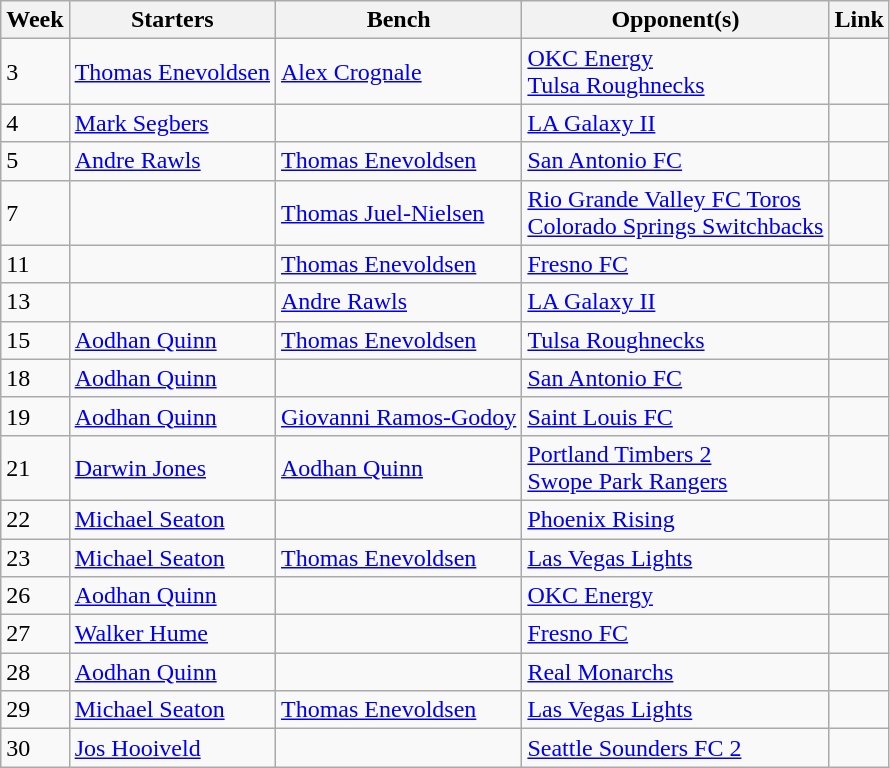<table class=wikitable>
<tr>
<th>Week</th>
<th>Starters</th>
<th>Bench</th>
<th>Opponent(s)</th>
<th>Link</th>
</tr>
<tr>
<td>3</td>
<td> <a href='#'>Thomas Enevoldsen</a></td>
<td> <a href='#'>Alex Crognale</a></td>
<td><a href='#'>OKC Energy</a><br><a href='#'>Tulsa Roughnecks</a></td>
<td></td>
</tr>
<tr>
<td>4</td>
<td> <a href='#'>Mark Segbers</a></td>
<td></td>
<td><a href='#'>LA Galaxy II</a></td>
<td></td>
</tr>
<tr>
<td>5</td>
<td> <a href='#'>Andre Rawls</a></td>
<td> <a href='#'>Thomas Enevoldsen</a></td>
<td><a href='#'>San Antonio FC</a></td>
<td></td>
</tr>
<tr>
<td>7</td>
<td></td>
<td> <a href='#'>Thomas Juel-Nielsen</a></td>
<td><a href='#'>Rio Grande Valley FC Toros</a><br><a href='#'>Colorado Springs Switchbacks</a></td>
<td></td>
</tr>
<tr>
<td>11</td>
<td></td>
<td> <a href='#'>Thomas Enevoldsen</a></td>
<td><a href='#'>Fresno FC</a></td>
<td></td>
</tr>
<tr>
<td>13</td>
<td></td>
<td> <a href='#'>Andre Rawls</a></td>
<td><a href='#'>LA Galaxy II</a></td>
<td></td>
</tr>
<tr>
<td>15</td>
<td> <a href='#'>Aodhan Quinn</a></td>
<td> <a href='#'>Thomas Enevoldsen</a></td>
<td><a href='#'>Tulsa Roughnecks</a></td>
<td></td>
</tr>
<tr>
<td>18</td>
<td> <a href='#'>Aodhan Quinn</a></td>
<td></td>
<td><a href='#'>San Antonio FC</a></td>
<td></td>
</tr>
<tr>
<td>19</td>
<td> <a href='#'>Aodhan Quinn</a></td>
<td> <a href='#'>Giovanni Ramos-Godoy</a></td>
<td><a href='#'>Saint Louis FC</a></td>
<td></td>
</tr>
<tr>
<td>21</td>
<td> <a href='#'>Darwin Jones</a></td>
<td> <a href='#'>Aodhan Quinn</a></td>
<td><a href='#'>Portland Timbers 2</a><br><a href='#'>Swope Park Rangers</a></td>
<td></td>
</tr>
<tr>
<td>22</td>
<td> <a href='#'>Michael Seaton</a></td>
<td></td>
<td><a href='#'>Phoenix Rising</a></td>
<td></td>
</tr>
<tr>
<td>23</td>
<td> <a href='#'>Michael Seaton</a></td>
<td> <a href='#'>Thomas Enevoldsen</a></td>
<td><a href='#'>Las Vegas Lights</a></td>
<td></td>
</tr>
<tr>
<td>26</td>
<td> <a href='#'>Aodhan Quinn</a></td>
<td></td>
<td><a href='#'>OKC Energy</a></td>
<td></td>
</tr>
<tr>
<td>27</td>
<td> <a href='#'>Walker Hume</a></td>
<td></td>
<td><a href='#'>Fresno FC</a></td>
<td></td>
</tr>
<tr>
<td>28</td>
<td> <a href='#'>Aodhan Quinn</a></td>
<td></td>
<td><a href='#'>Real Monarchs</a></td>
<td></td>
</tr>
<tr>
<td>29</td>
<td> <a href='#'>Michael Seaton</a></td>
<td> <a href='#'>Thomas Enevoldsen</a></td>
<td><a href='#'>Las Vegas Lights</a></td>
<td></td>
</tr>
<tr>
<td>30</td>
<td> <a href='#'>Jos Hooiveld</a></td>
<td></td>
<td><a href='#'>Seattle Sounders FC 2</a></td>
<td></td>
</tr>
</table>
